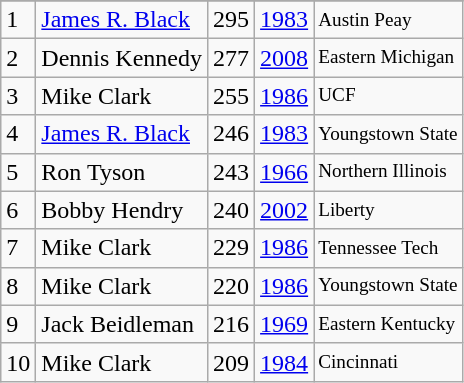<table class="wikitable">
<tr>
</tr>
<tr>
<td>1</td>
<td><a href='#'>James R. Black</a></td>
<td>295</td>
<td><a href='#'>1983</a></td>
<td style="font-size:80%;">Austin Peay</td>
</tr>
<tr>
<td>2</td>
<td>Dennis Kennedy</td>
<td>277</td>
<td><a href='#'>2008</a></td>
<td style="font-size:80%;">Eastern Michigan</td>
</tr>
<tr>
<td>3</td>
<td>Mike Clark</td>
<td>255</td>
<td><a href='#'>1986</a></td>
<td style="font-size:80%;">UCF</td>
</tr>
<tr>
<td>4</td>
<td><a href='#'>James R. Black</a></td>
<td>246</td>
<td><a href='#'>1983</a></td>
<td style="font-size:80%;">Youngstown State</td>
</tr>
<tr>
<td>5</td>
<td>Ron Tyson</td>
<td>243</td>
<td><a href='#'>1966</a></td>
<td style="font-size:80%;">Northern Illinois</td>
</tr>
<tr>
<td>6</td>
<td>Bobby Hendry</td>
<td>240</td>
<td><a href='#'>2002</a></td>
<td style="font-size:80%;">Liberty</td>
</tr>
<tr>
<td>7</td>
<td>Mike Clark</td>
<td>229</td>
<td><a href='#'>1986</a></td>
<td style="font-size:80%;">Tennessee Tech</td>
</tr>
<tr>
<td>8</td>
<td>Mike Clark</td>
<td>220</td>
<td><a href='#'>1986</a></td>
<td style="font-size:80%;">Youngstown State</td>
</tr>
<tr>
<td>9</td>
<td>Jack Beidleman</td>
<td>216</td>
<td><a href='#'>1969</a></td>
<td style="font-size:80%;">Eastern Kentucky</td>
</tr>
<tr>
<td>10</td>
<td>Mike Clark</td>
<td>209</td>
<td><a href='#'>1984</a></td>
<td style="font-size:80%;">Cincinnati</td>
</tr>
</table>
